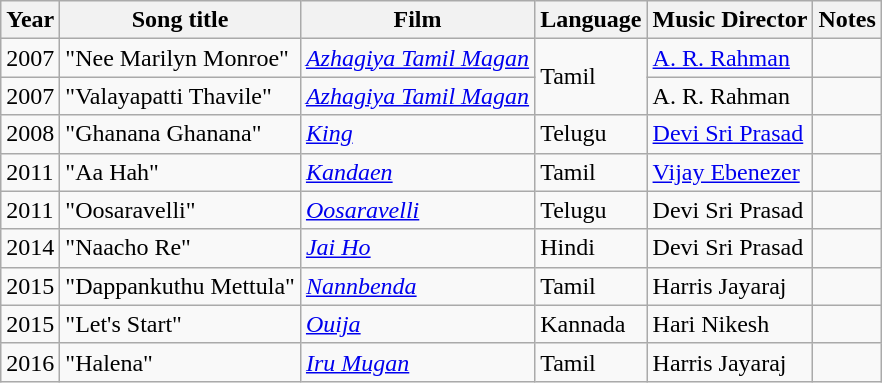<table class="wikitable sortable">
<tr>
<th>Year</th>
<th>Song title</th>
<th>Film</th>
<th>Language</th>
<th>Music Director</th>
<th>Notes</th>
</tr>
<tr>
<td>2007</td>
<td>"Nee Marilyn Monroe"</td>
<td><em><a href='#'>Azhagiya Tamil Magan</a></em></td>
<td rowspan="2">Tamil</td>
<td><a href='#'>A. R. Rahman</a></td>
<td></td>
</tr>
<tr>
<td>2007</td>
<td>"Valayapatti Thavile"</td>
<td><em><a href='#'>Azhagiya Tamil Magan</a></em></td>
<td>A. R. Rahman</td>
<td></td>
</tr>
<tr>
<td>2008</td>
<td>"Ghanana Ghanana"</td>
<td><em><a href='#'>King</a></em></td>
<td>Telugu</td>
<td><a href='#'>Devi Sri Prasad</a></td>
<td></td>
</tr>
<tr>
<td>2011</td>
<td>"Aa Hah"</td>
<td><em><a href='#'>Kandaen</a></em></td>
<td>Tamil</td>
<td><a href='#'>Vijay Ebenezer</a></td>
<td></td>
</tr>
<tr>
<td>2011</td>
<td>"Oosaravelli"</td>
<td><em><a href='#'>Oosaravelli</a></em></td>
<td>Telugu</td>
<td>Devi Sri Prasad</td>
<td></td>
</tr>
<tr>
<td>2014</td>
<td>"Naacho Re"</td>
<td><em><a href='#'>Jai Ho</a></em></td>
<td>Hindi</td>
<td>Devi Sri Prasad</td>
<td></td>
</tr>
<tr>
<td>2015</td>
<td>"Dappankuthu Mettula"</td>
<td><em><a href='#'>Nannbenda</a></em></td>
<td>Tamil</td>
<td>Harris Jayaraj</td>
<td></td>
</tr>
<tr>
<td>2015</td>
<td>"Let's Start"</td>
<td><em><a href='#'>Ouija</a></em></td>
<td>Kannada</td>
<td>Hari Nikesh</td>
<td></td>
</tr>
<tr>
<td>2016</td>
<td>"Halena"</td>
<td><em><a href='#'>Iru Mugan</a></em></td>
<td>Tamil</td>
<td>Harris Jayaraj</td>
<td></td>
</tr>
</table>
